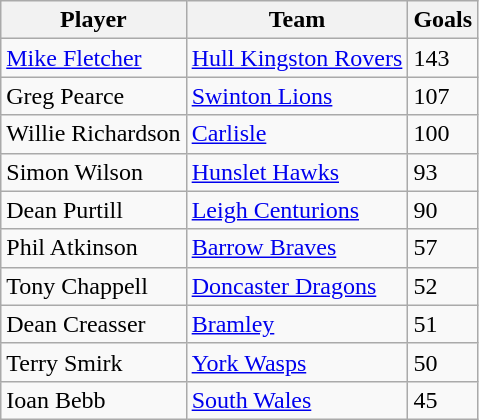<table class="wikitable" style="text-align:centre;">
<tr>
<th>Player</th>
<th>Team</th>
<th>Goals</th>
</tr>
<tr>
<td><a href='#'>Mike Fletcher</a></td>
<td><a href='#'>Hull Kingston Rovers</a></td>
<td>143</td>
</tr>
<tr>
<td>Greg Pearce</td>
<td><a href='#'>Swinton Lions</a></td>
<td>107</td>
</tr>
<tr>
<td>Willie Richardson</td>
<td><a href='#'>Carlisle</a></td>
<td>100</td>
</tr>
<tr>
<td>Simon Wilson</td>
<td><a href='#'>Hunslet Hawks</a></td>
<td>93</td>
</tr>
<tr>
<td>Dean Purtill</td>
<td><a href='#'>Leigh Centurions</a></td>
<td>90</td>
</tr>
<tr>
<td>Phil Atkinson</td>
<td><a href='#'>Barrow Braves</a></td>
<td>57</td>
</tr>
<tr>
<td>Tony Chappell</td>
<td><a href='#'>Doncaster Dragons</a></td>
<td>52</td>
</tr>
<tr>
<td>Dean Creasser</td>
<td><a href='#'>Bramley</a></td>
<td>51</td>
</tr>
<tr>
<td>Terry Smirk</td>
<td><a href='#'>York Wasps</a></td>
<td>50</td>
</tr>
<tr>
<td>Ioan Bebb</td>
<td><a href='#'>South Wales</a></td>
<td>45</td>
</tr>
</table>
